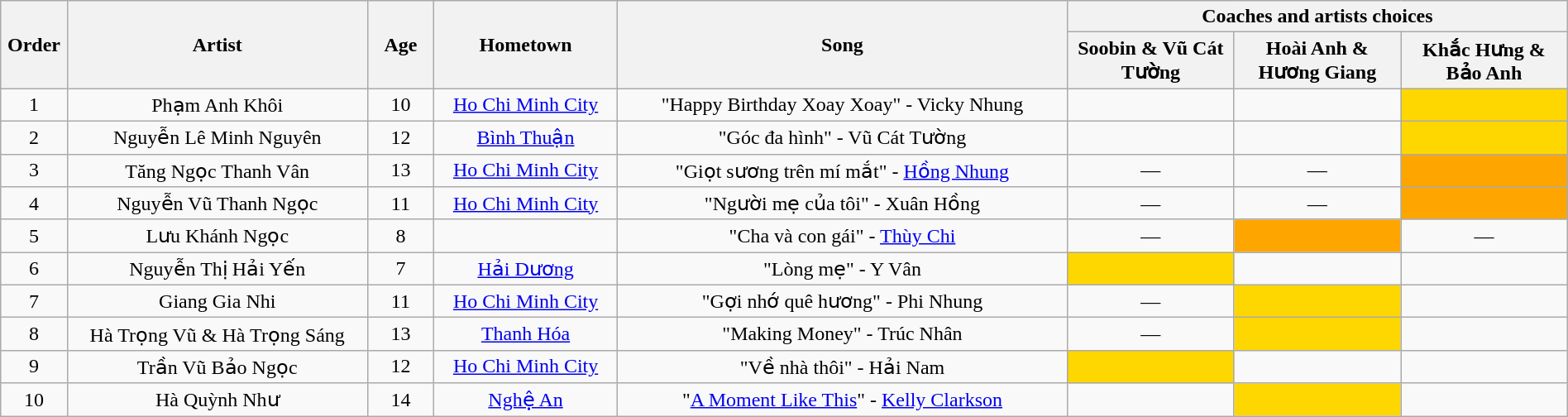<table class="wikitable" style="text-align:center; width:100%;">
<tr>
<th scope="col" rowspan="2" style="width:04%;">Order</th>
<th scope="col" rowspan="2" style="width:18%;">Artist</th>
<th scope="col" rowspan="2" style="width:04%;">Age</th>
<th scope="col" rowspan="2" style="width:11%;">Hometown</th>
<th scope="col" rowspan="2" style="width:27%;">Song</th>
<th scope="col" colspan="4" style="width:30%;">Coaches and artists choices</th>
</tr>
<tr>
<th style="width:10%;">Soobin  & Vũ Cát Tường</th>
<th style="width:10%;">Hoài Anh & Hương Giang</th>
<th style="width:10%;">Khắc Hưng & Bảo Anh</th>
</tr>
<tr>
<td scope="row">1</td>
<td>Phạm Anh Khôi</td>
<td>10</td>
<td><a href='#'>Ho Chi Minh City</a></td>
<td>"Happy Birthday Xoay Xoay" - Vicky Nhung</td>
<td style="text-align:center;"></td>
<td style="text-align:center;"></td>
<td style="background:gold;text-align:center;"></td>
</tr>
<tr>
<td scope="row">2</td>
<td>Nguyễn Lê Minh Nguyên</td>
<td>12</td>
<td><a href='#'>Bình Thuận</a></td>
<td>"Góc đa hình" - Vũ Cát Tường</td>
<td style="text-align:center;"></td>
<td style="text-align:center;"></td>
<td style="background:gold;text-align:center;"></td>
</tr>
<tr>
<td scope="row">3</td>
<td>Tăng Ngọc Thanh Vân</td>
<td>13</td>
<td><a href='#'>Ho Chi Minh City</a></td>
<td>"Giọt sương trên mí mắt" - <a href='#'>Hồng Nhung</a></td>
<td>—</td>
<td>—</td>
<td style="background:orange;text-align:center;"></td>
</tr>
<tr>
<td scope="row">4</td>
<td>Nguyễn Vũ Thanh Ngọc</td>
<td>11</td>
<td><a href='#'>Ho Chi Minh City</a></td>
<td>"Người mẹ của tôi" - Xuân Hồng</td>
<td>—</td>
<td>—</td>
<td style="background:orange;text-align:center;"></td>
</tr>
<tr>
<td scope="row">5</td>
<td>Lưu Khánh Ngọc</td>
<td>8</td>
<td></td>
<td>"Cha và con gái" - <a href='#'>Thùy Chi</a></td>
<td>—</td>
<td style="background:orange;text-align:center;"></td>
<td>—</td>
</tr>
<tr>
<td scope="row">6</td>
<td>Nguyễn Thị Hải Yến</td>
<td>7</td>
<td><a href='#'>Hải Dương</a></td>
<td>"Lòng mẹ" - Y Vân</td>
<td style="background:gold;"><strong></strong></td>
<td style="text-align:center;"></td>
<td><strong></strong></td>
</tr>
<tr>
<td scope="row">7</td>
<td>Giang Gia Nhi</td>
<td>11</td>
<td><a href='#'>Ho Chi Minh City</a></td>
<td>"Gợi nhớ quê hương" - Phi Nhung</td>
<td>—</td>
<td style="background:gold;text-align:center;"></td>
<td style="text-align:center;"></td>
</tr>
<tr>
<td scope="row">8</td>
<td>Hà Trọng Vũ & Hà Trọng Sáng</td>
<td>13</td>
<td><a href='#'>Thanh Hóa</a></td>
<td>"Making Money" - Trúc Nhân</td>
<td>—</td>
<td style="background:gold;text-align:center;"></td>
<td style="text-align:center;"></td>
</tr>
<tr>
<td scope="row">9</td>
<td>Trần Vũ Bảo Ngọc</td>
<td>12</td>
<td><a href='#'>Ho Chi Minh City</a></td>
<td>"Về nhà thôi" - Hải Nam</td>
<td style="background:gold;text-align:center;"></td>
<td style="text-align:center;"></td>
<td style="text-align:center;"></td>
</tr>
<tr>
<td scope="row">10</td>
<td>Hà Quỳnh Như</td>
<td>14</td>
<td><a href='#'>Nghệ An</a></td>
<td>"<a href='#'>A Moment Like This</a>" - <a href='#'>Kelly Clarkson</a></td>
<td style="text-align:center;"></td>
<td style="background:gold;text-align:center;"></td>
<td style="text-align:center;"></td>
</tr>
</table>
